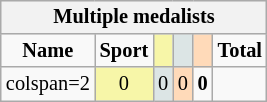<table class=wikitable style="font-size:85%; float:right; text-align:center">
<tr bgcolor=EFEFEF>
<th colspan=7>Multiple medalists</th>
</tr>
<tr>
<td><strong>Name</strong></td>
<td><strong>Sport</strong></td>
<td bgcolor=F7F6A8></td>
<td bgcolor=DCE5E5></td>
<td bgcolor=FFDAB9></td>
<td><strong>Total</strong></td>
</tr>
<tr>
<td>colspan=2 </td>
<td bgcolor=F7F6A8>0</td>
<td bgcolor=DCE5E5>0</td>
<td bgcolor=FFDAB9>0</td>
<td><strong>0</strong></td>
</tr>
</table>
